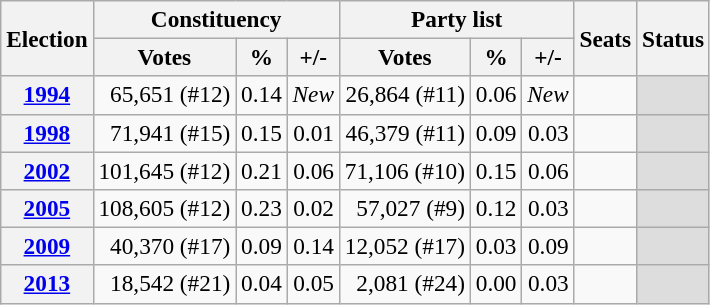<table class="wikitable" style="font-size:97%; text-align:right;">
<tr>
<th rowspan=2>Election</th>
<th colspan=3>Constituency</th>
<th colspan=3>Party list</th>
<th rowspan=2>Seats</th>
<th rowspan=2>Status</th>
</tr>
<tr>
<th>Votes</th>
<th>%</th>
<th>+/-</th>
<th>Votes</th>
<th>%</th>
<th>+/-</th>
</tr>
<tr>
<th><a href='#'>1994</a></th>
<td>65,651 (#12)</td>
<td>0.14</td>
<td><em>New</em></td>
<td>26,864 (#11)</td>
<td>0.06</td>
<td><em>New</em></td>
<td></td>
<td align=center style="background:#ddd;"></td>
</tr>
<tr>
<th><a href='#'>1998</a></th>
<td>71,941 (#15)</td>
<td>0.15</td>
<td>0.01</td>
<td>46,379 (#11)</td>
<td>0.09</td>
<td>0.03</td>
<td></td>
<td align=center style="background:#ddd;"></td>
</tr>
<tr>
<th><a href='#'>2002</a></th>
<td>101,645 (#12)</td>
<td>0.21</td>
<td>0.06</td>
<td>71,106 (#10)</td>
<td>0.15</td>
<td>0.06</td>
<td></td>
<td align=center style="background:#ddd;"></td>
</tr>
<tr>
<th><a href='#'>2005</a></th>
<td>108,605	 (#12)</td>
<td>0.23</td>
<td>0.02</td>
<td>57,027 (#9)</td>
<td>0.12</td>
<td>0.03</td>
<td></td>
<td align=center style="background:#ddd;"></td>
</tr>
<tr>
<th><a href='#'>2009</a></th>
<td>40,370	 (#17)</td>
<td>0.09</td>
<td>0.14</td>
<td>12,052 (#17)</td>
<td>0.03</td>
<td>0.09</td>
<td></td>
<td align=center style="background:#ddd;"></td>
</tr>
<tr>
<th><a href='#'>2013</a></th>
<td>18,542 (#21)</td>
<td>0.04</td>
<td>0.05</td>
<td>2,081 (#24)</td>
<td>0.00</td>
<td>0.03</td>
<td></td>
<td align=center style="background:#ddd;"></td>
</tr>
</table>
